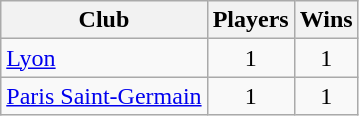<table class="wikitable">
<tr>
<th>Club</th>
<th>Players</th>
<th>Wins</th>
</tr>
<tr>
<td> <a href='#'>Lyon</a></td>
<td align=center>1</td>
<td align=center>1</td>
</tr>
<tr>
<td> <a href='#'>Paris Saint-Germain</a></td>
<td align=center>1</td>
<td align=center>1</td>
</tr>
</table>
